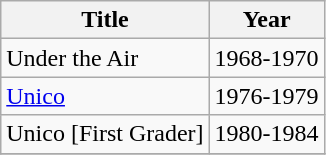<table class="wikitable">
<tr>
<th>Title</th>
<th>Year</th>
</tr>
<tr>
<td>Under the Air</td>
<td>1968-1970</td>
</tr>
<tr>
<td><a href='#'>Unico</a></td>
<td>1976-1979</td>
</tr>
<tr>
<td>Unico [First Grader]</td>
<td>1980-1984</td>
</tr>
<tr>
</tr>
</table>
